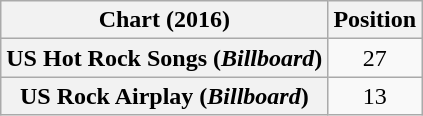<table class="wikitable plainrowheaders sortable" style="text-align:center">
<tr>
<th scope="col">Chart (2016)</th>
<th scope="col">Position</th>
</tr>
<tr>
<th scope="row">US Hot Rock Songs (<em>Billboard</em>)</th>
<td>27</td>
</tr>
<tr>
<th scope="row">US Rock Airplay (<em>Billboard</em>)</th>
<td>13</td>
</tr>
</table>
